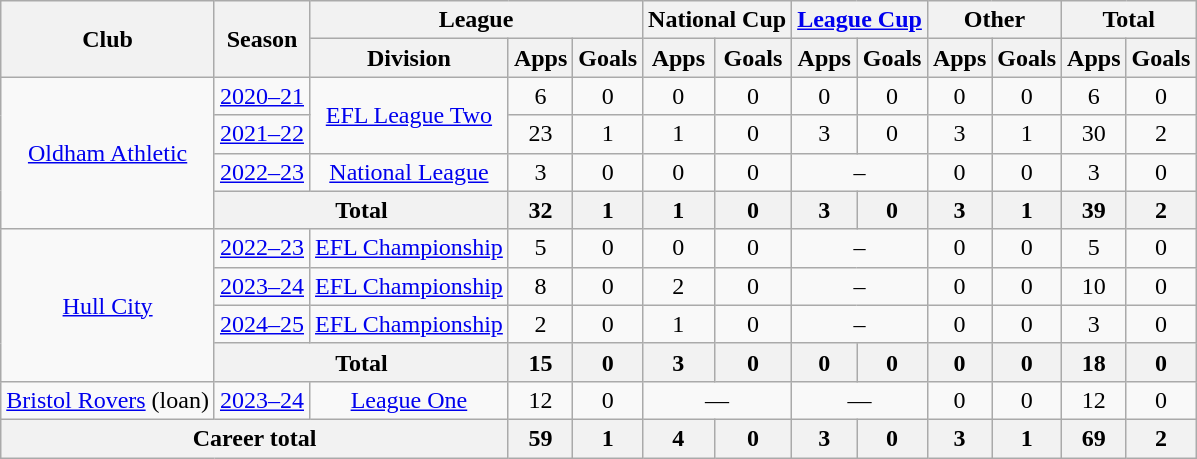<table class="wikitable" style="text-align:center;">
<tr>
<th rowspan="2">Club</th>
<th rowspan="2">Season</th>
<th colspan="3">League</th>
<th colspan="2">National Cup</th>
<th colspan="2"><a href='#'>League Cup</a></th>
<th colspan="2">Other</th>
<th colspan="2">Total</th>
</tr>
<tr>
<th>Division</th>
<th>Apps</th>
<th>Goals</th>
<th>Apps</th>
<th>Goals</th>
<th>Apps</th>
<th>Goals</th>
<th>Apps</th>
<th>Goals</th>
<th>Apps</th>
<th>Goals</th>
</tr>
<tr>
<td rowspan="4"><a href='#'>Oldham Athletic</a></td>
<td><a href='#'>2020–21</a></td>
<td rowspan="2"><a href='#'>EFL League Two</a></td>
<td>6</td>
<td>0</td>
<td>0</td>
<td>0</td>
<td>0</td>
<td>0</td>
<td>0</td>
<td>0</td>
<td>6</td>
<td>0</td>
</tr>
<tr>
<td><a href='#'>2021–22</a></td>
<td>23</td>
<td>1</td>
<td>1</td>
<td>0</td>
<td>3</td>
<td>0</td>
<td>3</td>
<td>1</td>
<td>30</td>
<td>2</td>
</tr>
<tr>
<td><a href='#'>2022–23</a></td>
<td><a href='#'>National League</a></td>
<td>3</td>
<td>0</td>
<td>0</td>
<td>0</td>
<td colspan="2">–</td>
<td>0</td>
<td>0</td>
<td>3</td>
<td>0</td>
</tr>
<tr>
<th colspan="2">Total</th>
<th>32</th>
<th>1</th>
<th>1</th>
<th>0</th>
<th>3</th>
<th>0</th>
<th>3</th>
<th>1</th>
<th>39</th>
<th>2</th>
</tr>
<tr>
<td rowspan="4"><a href='#'>Hull City</a></td>
<td><a href='#'>2022–23</a></td>
<td><a href='#'>EFL Championship</a></td>
<td>5</td>
<td>0</td>
<td>0</td>
<td>0</td>
<td colspan="2">–</td>
<td>0</td>
<td>0</td>
<td>5</td>
<td>0</td>
</tr>
<tr>
<td><a href='#'>2023–24</a></td>
<td><a href='#'>EFL Championship</a></td>
<td>8</td>
<td>0</td>
<td>2</td>
<td>0</td>
<td colspan="2">–</td>
<td>0</td>
<td>0</td>
<td>10</td>
<td>0</td>
</tr>
<tr>
<td><a href='#'>2024–25</a></td>
<td><a href='#'>EFL Championship</a></td>
<td>2</td>
<td>0</td>
<td>1</td>
<td>0</td>
<td colspan="2">–</td>
<td>0</td>
<td>0</td>
<td>3</td>
<td>0</td>
</tr>
<tr>
<th colspan="2">Total</th>
<th>15</th>
<th>0</th>
<th>3</th>
<th>0</th>
<th>0</th>
<th>0</th>
<th>0</th>
<th>0</th>
<th>18</th>
<th>0</th>
</tr>
<tr>
<td><a href='#'>Bristol Rovers</a> (loan)</td>
<td><a href='#'>2023–24</a></td>
<td><a href='#'>League One</a></td>
<td>12</td>
<td>0</td>
<td colspan="2">—</td>
<td colspan="2">—</td>
<td>0</td>
<td>0</td>
<td>12</td>
<td>0</td>
</tr>
<tr>
<th colspan="3">Career total</th>
<th>59</th>
<th>1</th>
<th>4</th>
<th>0</th>
<th>3</th>
<th>0</th>
<th>3</th>
<th>1</th>
<th>69</th>
<th>2</th>
</tr>
</table>
